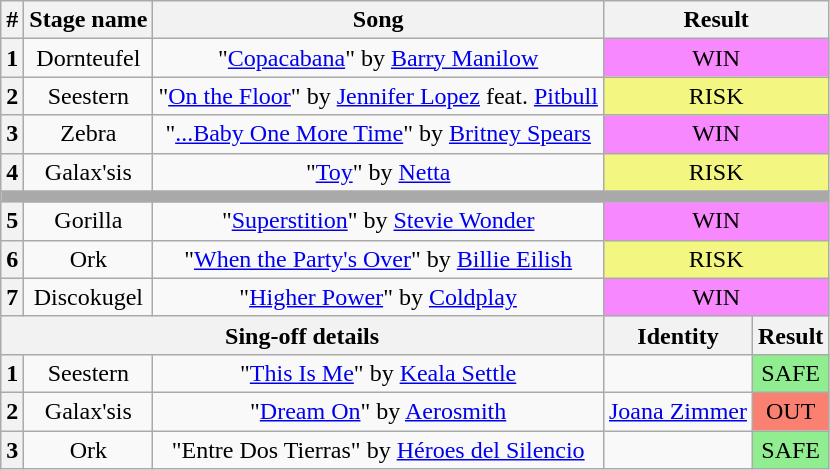<table class="wikitable plainrowheaders" style="text-align: center;">
<tr>
<th>#</th>
<th>Stage name</th>
<th>Song</th>
<th colspan="2">Result</th>
</tr>
<tr>
<th>1</th>
<td>Dornteufel</td>
<td>"<a href='#'>Copacabana</a>" by <a href='#'>Barry Manilow</a></td>
<td colspan="2" bgcolor="F888FD">WIN</td>
</tr>
<tr>
<th>2</th>
<td>Seestern</td>
<td>"<a href='#'>On the Floor</a>" by <a href='#'>Jennifer Lopez</a> feat. <a href='#'>Pitbull</a></td>
<td colspan="2" bgcolor="#F3F781">RISK</td>
</tr>
<tr>
<th>3</th>
<td>Zebra</td>
<td>"<a href='#'>...Baby One More Time</a>" by <a href='#'>Britney Spears</a></td>
<td colspan="2" bgcolor="F888FD">WIN</td>
</tr>
<tr>
<th>4</th>
<td>Galax'sis</td>
<td>"<a href='#'>Toy</a>" by <a href='#'>Netta</a></td>
<td colspan="2" bgcolor="#F3F781">RISK</td>
</tr>
<tr>
<td colspan="5" style="background:darkgray"></td>
</tr>
<tr>
<th>5</th>
<td>Gorilla</td>
<td>"<a href='#'>Superstition</a>" by <a href='#'>Stevie Wonder</a></td>
<td colspan="2" bgcolor="F888FD">WIN</td>
</tr>
<tr>
<th>6</th>
<td>Ork</td>
<td>"<a href='#'>When the Party's Over</a>" by <a href='#'>Billie Eilish</a></td>
<td colspan="2" bgcolor="#F3F781">RISK</td>
</tr>
<tr>
<th>7</th>
<td>Discokugel</td>
<td>"<a href='#'>Higher Power</a>" by <a href='#'>Coldplay</a></td>
<td colspan="2" bgcolor="F888FD">WIN</td>
</tr>
<tr>
<th colspan="3">Sing-off details</th>
<th>Identity</th>
<th>Result</th>
</tr>
<tr>
<th>1</th>
<td>Seestern</td>
<td>"<a href='#'>This Is Me</a>" by <a href='#'>Keala Settle</a></td>
<td></td>
<td bgcolor=lightgreen>SAFE</td>
</tr>
<tr>
<th>2</th>
<td>Galax'sis</td>
<td>"<a href='#'>Dream On</a>" by <a href='#'>Aerosmith</a></td>
<td><a href='#'>Joana Zimmer</a></td>
<td bgcolor=salmon>OUT</td>
</tr>
<tr>
<th>3</th>
<td>Ork</td>
<td>"Entre Dos Tierras" by <a href='#'>Héroes del Silencio</a></td>
<td></td>
<td bgcolor=lightgreen>SAFE</td>
</tr>
</table>
